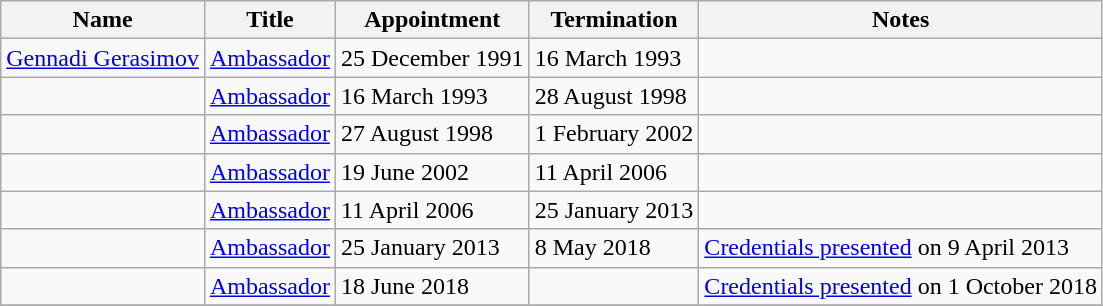<table class="wikitable">
<tr valign="middle">
<th>Name</th>
<th>Title</th>
<th>Appointment</th>
<th>Termination</th>
<th>Notes</th>
</tr>
<tr>
<td><a href='#'>Gennadi Gerasimov</a></td>
<td><a href='#'>Ambassador</a></td>
<td>25 December 1991</td>
<td>16 March 1993</td>
<td></td>
</tr>
<tr>
<td></td>
<td><a href='#'>Ambassador</a></td>
<td>16 March 1993</td>
<td>28 August 1998</td>
<td></td>
</tr>
<tr>
<td></td>
<td><a href='#'>Ambassador</a></td>
<td>27 August 1998</td>
<td>1 February 2002</td>
<td></td>
</tr>
<tr>
<td></td>
<td><a href='#'>Ambassador</a></td>
<td>19 June 2002</td>
<td>11 April 2006</td>
<td></td>
</tr>
<tr>
<td></td>
<td><a href='#'>Ambassador</a></td>
<td>11 April 2006</td>
<td>25 January 2013</td>
<td></td>
</tr>
<tr>
<td></td>
<td><a href='#'>Ambassador</a></td>
<td>25 January 2013</td>
<td>8 May 2018</td>
<td><a href='#'>Credentials presented</a> on 9 April 2013</td>
</tr>
<tr>
<td></td>
<td><a href='#'>Ambassador</a></td>
<td>18 June 2018</td>
<td></td>
<td><a href='#'>Credentials presented</a> on 1 October 2018</td>
</tr>
<tr>
</tr>
</table>
